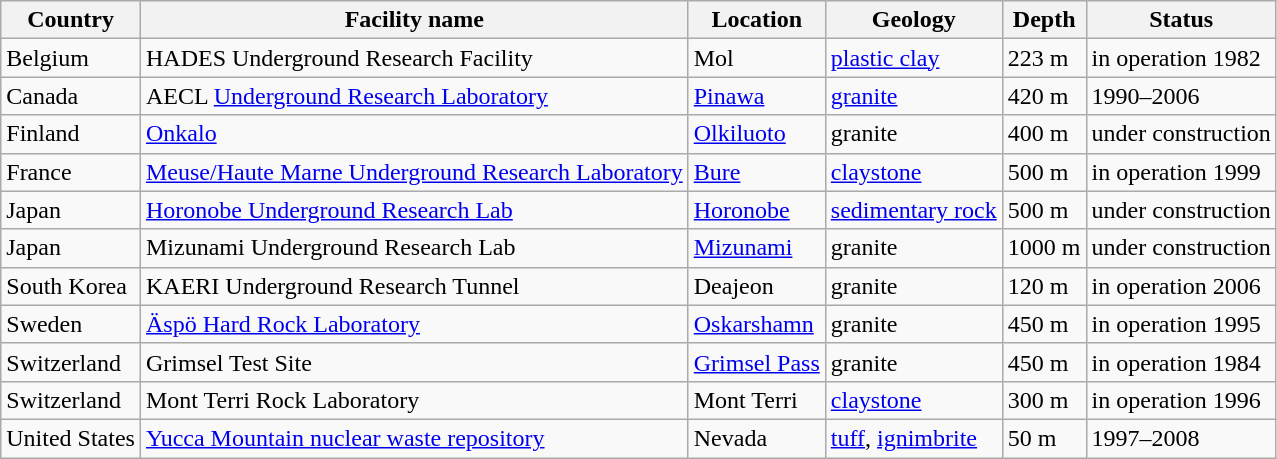<table class="wikitable sortable">
<tr>
<th>Country</th>
<th class="unsortable">Facility name</th>
<th class="unsortable">Location</th>
<th class="unsortable">Geology</th>
<th data-sort-type="number">Depth</th>
<th class="unsortable">Status</th>
</tr>
<tr>
<td>Belgium</td>
<td>HADES Underground Research Facility</td>
<td>Mol</td>
<td><a href='#'>plastic clay</a></td>
<td>223 m</td>
<td>in operation 1982</td>
</tr>
<tr>
<td>Canada</td>
<td>AECL <a href='#'>Underground Research Laboratory</a></td>
<td><a href='#'>Pinawa</a></td>
<td><a href='#'>granite</a></td>
<td>420 m</td>
<td>1990–2006</td>
</tr>
<tr>
<td>Finland</td>
<td><a href='#'>Onkalo</a></td>
<td><a href='#'>Olkiluoto</a></td>
<td>granite</td>
<td>400 m</td>
<td>under construction</td>
</tr>
<tr>
<td>France</td>
<td><a href='#'>Meuse/Haute Marne Underground Research Laboratory</a></td>
<td><a href='#'>Bure</a></td>
<td><a href='#'>claystone</a></td>
<td>500 m</td>
<td>in operation 1999</td>
</tr>
<tr>
<td>Japan</td>
<td><a href='#'>Horonobe Underground Research Lab</a></td>
<td><a href='#'>Horonobe</a></td>
<td><a href='#'>sedimentary rock</a></td>
<td>500 m</td>
<td>under construction</td>
</tr>
<tr>
<td>Japan</td>
<td>Mizunami Underground Research Lab</td>
<td><a href='#'>Mizunami</a></td>
<td>granite</td>
<td>1000 m</td>
<td>under construction</td>
</tr>
<tr>
<td>South Korea</td>
<td>KAERI Underground Research Tunnel</td>
<td>Deajeon</td>
<td>granite</td>
<td>120 m</td>
<td>in operation 2006</td>
</tr>
<tr>
<td>Sweden</td>
<td><a href='#'>Äspö Hard Rock Laboratory</a></td>
<td><a href='#'>Oskarshamn</a></td>
<td>granite</td>
<td>450 m</td>
<td>in operation 1995</td>
</tr>
<tr>
<td>Switzerland</td>
<td>Grimsel Test Site</td>
<td><a href='#'>Grimsel Pass</a></td>
<td>granite</td>
<td>450 m</td>
<td>in operation 1984</td>
</tr>
<tr>
<td>Switzerland</td>
<td>Mont Terri Rock Laboratory</td>
<td>Mont Terri</td>
<td><a href='#'>claystone</a></td>
<td>300 m</td>
<td>in operation 1996</td>
</tr>
<tr>
<td>United States</td>
<td><a href='#'>Yucca Mountain nuclear waste repository</a></td>
<td>Nevada</td>
<td><a href='#'>tuff</a>, <a href='#'>ignimbrite</a></td>
<td>50 m</td>
<td>1997–2008</td>
</tr>
</table>
